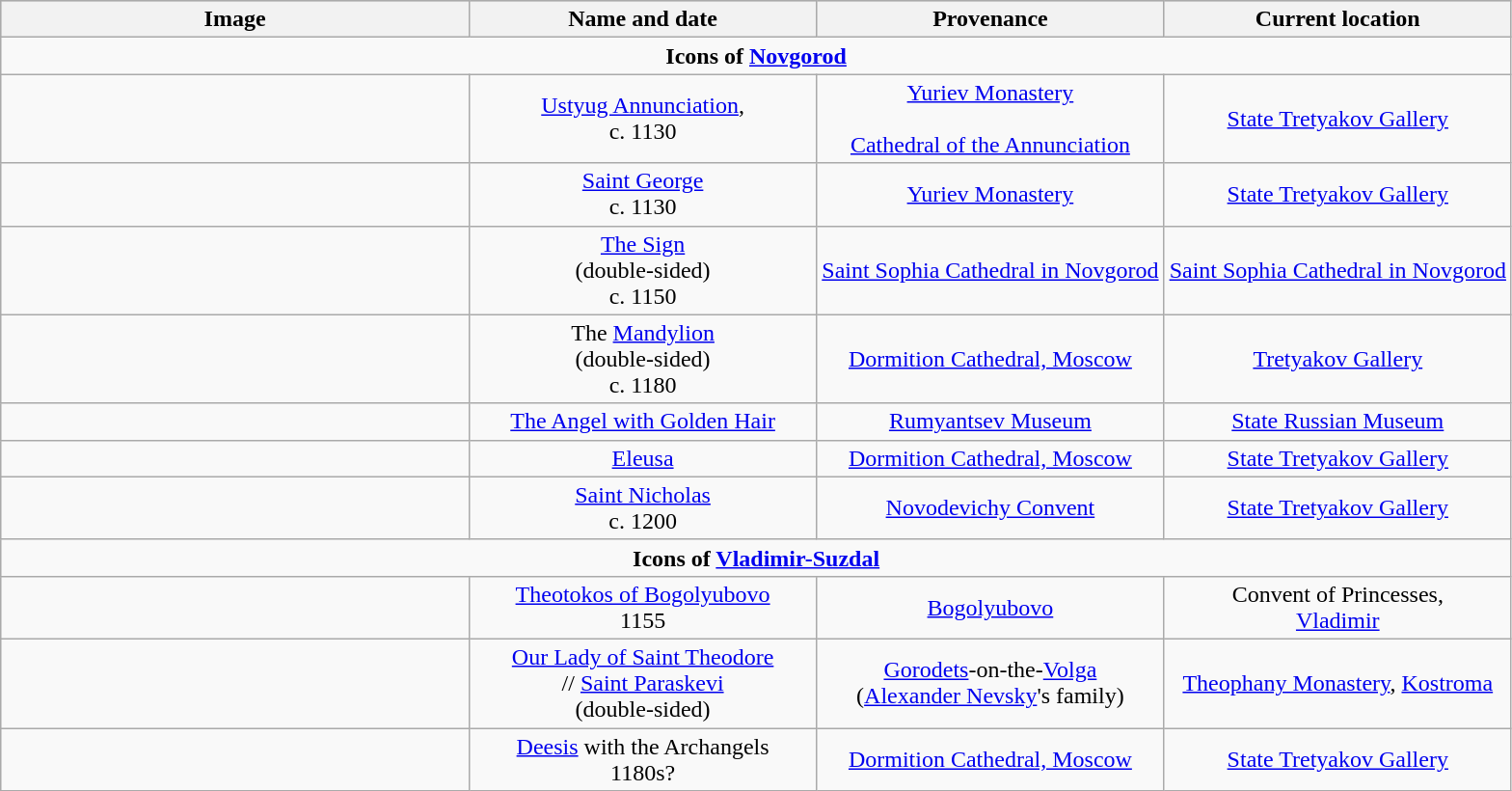<table class="wikitable" style="text-align: center">
<tr bgcolor="#cccccc">
<th width=31%>Image</th>
<th width=23%>Name and date</th>
<th width=23%>Provenance</th>
<th width=23%>Current location</th>
</tr>
<tr>
<td colspan="5" align="center"><strong>Icons of <a href='#'>Novgorod</a></strong></td>
</tr>
<tr>
<td></td>
<td><a href='#'>Ustyug Annunciation</a>, <br>c. 1130</td>
<td><a href='#'>Yuriev Monastery</a><br><br><a href='#'>Cathedral of the Annunciation</a></td>
<td><a href='#'>State Tretyakov Gallery</a></td>
</tr>
<tr>
<td></td>
<td><a href='#'>Saint George</a><br>c. 1130</td>
<td><a href='#'>Yuriev Monastery</a></td>
<td><a href='#'>State Tretyakov Gallery</a></td>
</tr>
<tr>
<td></td>
<td><a href='#'>The Sign</a><br>(double-sided)<br>c. 1150</td>
<td><a href='#'>Saint Sophia Cathedral in Novgorod</a></td>
<td><a href='#'>Saint Sophia Cathedral in Novgorod</a></td>
</tr>
<tr>
<td></td>
<td>The <a href='#'>Mandylion</a><br>(double-sided)<br>c. 1180</td>
<td><a href='#'>Dormition Cathedral, Moscow</a></td>
<td><a href='#'>Tretyakov Gallery</a></td>
</tr>
<tr>
<td></td>
<td><a href='#'>The Angel with Golden Hair</a></td>
<td><a href='#'>Rumyantsev Museum</a></td>
<td><a href='#'>State Russian Museum</a></td>
</tr>
<tr>
<td></td>
<td><a href='#'>Eleusa</a></td>
<td><a href='#'>Dormition Cathedral, Moscow</a></td>
<td><a href='#'>State Tretyakov Gallery</a></td>
</tr>
<tr>
<td></td>
<td><a href='#'>Saint Nicholas</a><br>c. 1200</td>
<td><a href='#'>Novodevichy Convent</a></td>
<td><a href='#'>State Tretyakov Gallery</a></td>
</tr>
<tr>
<td colspan="5" align="center"><strong>Icons of <a href='#'>Vladimir-Suzdal</a></strong></td>
</tr>
<tr>
<td></td>
<td><a href='#'>Theotokos of Bogolyubovo</a><br>1155</td>
<td><a href='#'>Bogolyubovo</a></td>
<td>Convent of Princesses,<br><a href='#'>Vladimir</a></td>
</tr>
<tr>
<td></td>
<td><a href='#'>Our Lady of Saint Theodore</a><br>// <a href='#'>Saint Paraskevi</a><br>(double-sided)</td>
<td><a href='#'>Gorodets</a>-on-the-<a href='#'>Volga</a><br>(<a href='#'>Alexander Nevsky</a>'s family)</td>
<td><a href='#'>Theophany Monastery</a>, <a href='#'>Kostroma</a></td>
</tr>
<tr>
<td></td>
<td><a href='#'>Deesis</a> with the Archangels<br>1180s?</td>
<td><a href='#'>Dormition Cathedral, Moscow</a></td>
<td><a href='#'>State Tretyakov Gallery</a></td>
</tr>
</table>
